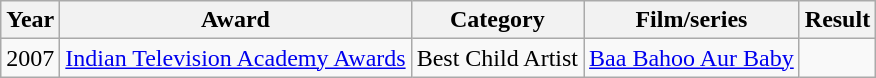<table class="wikitable">
<tr>
<th>Year</th>
<th>Award</th>
<th>Category</th>
<th>Film/series</th>
<th>Result</th>
</tr>
<tr>
<td>2007</td>
<td><a href='#'>Indian Television Academy Awards</a></td>
<td>Best Child Artist</td>
<td><a href='#'>Baa Bahoo Aur Baby</a></td>
<td></td>
</tr>
</table>
